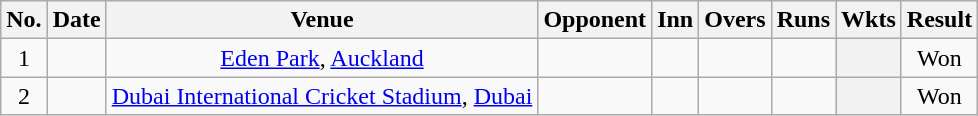<table class="wikitable sortable">
<tr>
<th>No.</th>
<th>Date</th>
<th>Venue</th>
<th>Opponent</th>
<th>Inn</th>
<th>Overs</th>
<th>Runs</th>
<th>Wkts</th>
<th>Result</th>
</tr>
<tr align=center>
<td>1</td>
<td></td>
<td><a href='#'>Eden Park</a>, <a href='#'>Auckland</a></td>
<td></td>
<td></td>
<td></td>
<td></td>
<th scope="row"></th>
<td>Won</td>
</tr>
<tr align=center>
<td>2</td>
<td></td>
<td><a href='#'>Dubai International Cricket Stadium</a>, <a href='#'>Dubai</a></td>
<td></td>
<td></td>
<td></td>
<td></td>
<th scope="row"></th>
<td>Won</td>
</tr>
</table>
